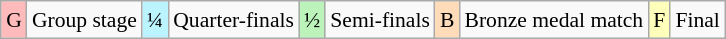<table class="wikitable" style="margin:0.5em auto; font-size:90%; line-height:1.25em;">
<tr>
<td bgcolor="#FFBBBB" align=center>G</td>
<td>Group stage</td>
<td bgcolor="#BBF3FF" align=center>¼</td>
<td>Quarter-finals</td>
<td bgcolor="#BBF3BB" align=center>½</td>
<td>Semi-finals</td>
<td bgcolor="#FEDCBA" align=center>B</td>
<td>Bronze medal match</td>
<td bgcolor="#FFFFBB" align=center>F</td>
<td>Final</td>
</tr>
</table>
